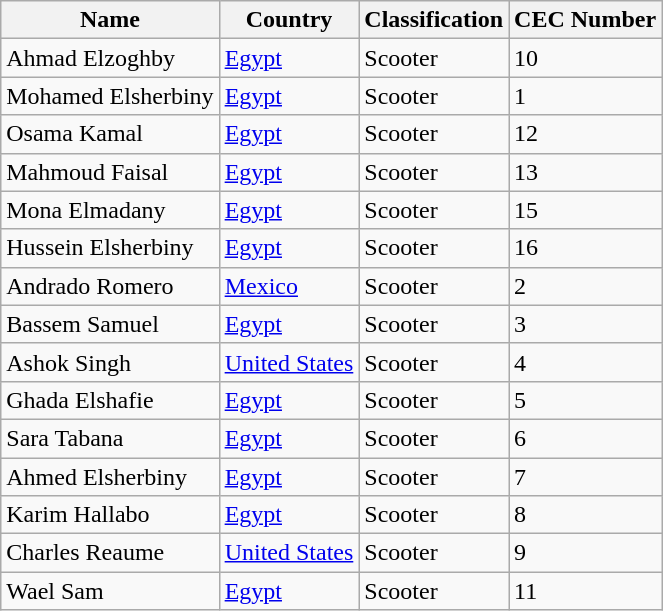<table class="wikitable">
<tr>
<th>Name</th>
<th>Country</th>
<th>Classification</th>
<th>CEC Number</th>
</tr>
<tr>
<td>Ahmad Elzoghby</td>
<td> <a href='#'>Egypt</a></td>
<td>Scooter</td>
<td>10</td>
</tr>
<tr>
<td>Mohamed Elsherbiny</td>
<td> <a href='#'>Egypt</a></td>
<td>Scooter</td>
<td>1</td>
</tr>
<tr>
<td>Osama Kamal</td>
<td> <a href='#'>Egypt</a></td>
<td>Scooter</td>
<td>12</td>
</tr>
<tr>
<td>Mahmoud Faisal</td>
<td> <a href='#'>Egypt</a></td>
<td>Scooter</td>
<td>13</td>
</tr>
<tr>
<td>Mona Elmadany</td>
<td> <a href='#'>Egypt</a></td>
<td>Scooter</td>
<td>15</td>
</tr>
<tr>
<td>Hussein Elsherbiny</td>
<td> <a href='#'>Egypt</a></td>
<td>Scooter</td>
<td>16</td>
</tr>
<tr>
<td>Andrado Romero</td>
<td> <a href='#'>Mexico</a></td>
<td>Scooter</td>
<td>2</td>
</tr>
<tr>
<td>Bassem Samuel</td>
<td> <a href='#'>Egypt</a></td>
<td>Scooter</td>
<td>3</td>
</tr>
<tr>
<td>Ashok Singh</td>
<td> <a href='#'>United States</a></td>
<td>Scooter</td>
<td>4</td>
</tr>
<tr>
<td>Ghada Elshafie</td>
<td> <a href='#'>Egypt</a></td>
<td>Scooter</td>
<td>5</td>
</tr>
<tr>
<td>Sara Tabana</td>
<td> <a href='#'>Egypt</a></td>
<td>Scooter</td>
<td>6</td>
</tr>
<tr>
<td>Ahmed Elsherbiny</td>
<td> <a href='#'>Egypt</a></td>
<td>Scooter</td>
<td>7</td>
</tr>
<tr>
<td>Karim Hallabo</td>
<td> <a href='#'>Egypt</a></td>
<td>Scooter</td>
<td>8</td>
</tr>
<tr>
<td>Charles Reaume</td>
<td> <a href='#'>United States</a></td>
<td>Scooter</td>
<td>9</td>
</tr>
<tr>
<td>Wael Sam</td>
<td> <a href='#'>Egypt</a></td>
<td>Scooter</td>
<td>11</td>
</tr>
</table>
